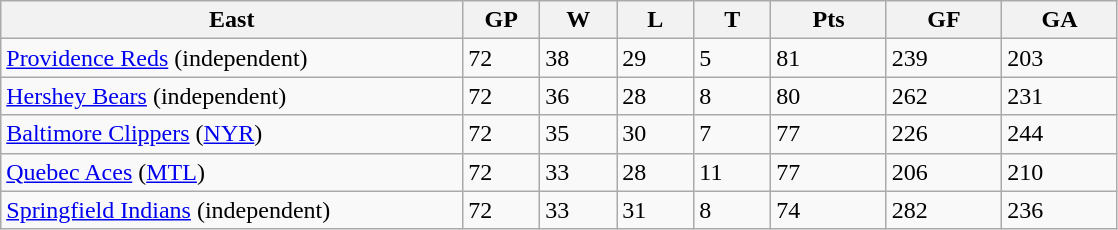<table class="wikitable">
<tr>
<th bgcolor="#DDDDFF" width="30%">East</th>
<th bgcolor="#DDDDFF" width="5%">GP</th>
<th bgcolor="#DDDDFF" width="5%">W</th>
<th bgcolor="#DDDDFF" width="5%">L</th>
<th bgcolor="#DDDDFF" width="5%">T</th>
<th bgcolor="#DDDDFF" width="7.5%">Pts</th>
<th bgcolor="#DDDDFF" width="7.5%">GF</th>
<th bgcolor="#DDDDFF" width="7.5%">GA</th>
</tr>
<tr>
<td><a href='#'>Providence Reds</a> (independent)</td>
<td>72</td>
<td>38</td>
<td>29</td>
<td>5</td>
<td>81</td>
<td>239</td>
<td>203</td>
</tr>
<tr>
<td><a href='#'>Hershey Bears</a> (independent)</td>
<td>72</td>
<td>36</td>
<td>28</td>
<td>8</td>
<td>80</td>
<td>262</td>
<td>231</td>
</tr>
<tr>
<td><a href='#'>Baltimore Clippers</a> (<a href='#'>NYR</a>)</td>
<td>72</td>
<td>35</td>
<td>30</td>
<td>7</td>
<td>77</td>
<td>226</td>
<td>244</td>
</tr>
<tr>
<td><a href='#'>Quebec Aces</a> (<a href='#'>MTL</a>)</td>
<td>72</td>
<td>33</td>
<td>28</td>
<td>11</td>
<td>77</td>
<td>206</td>
<td>210</td>
</tr>
<tr>
<td><a href='#'>Springfield Indians</a> (independent)</td>
<td>72</td>
<td>33</td>
<td>31</td>
<td>8</td>
<td>74</td>
<td>282</td>
<td>236</td>
</tr>
</table>
